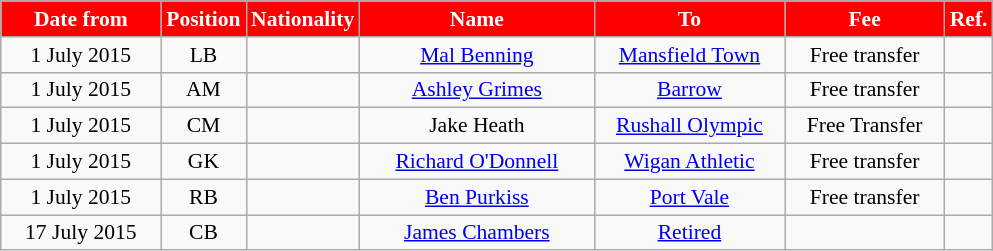<table class="wikitable"  style="text-align:center; font-size:90%; ">
<tr>
<th style="background:#FF0000; color:#FFFFFF; width:100px;">Date from</th>
<th style="background:#FF0000; color:#FFFFFF; width:50px;">Position</th>
<th style="background:#FF0000; color:#FFFFFF; width:50px;">Nationality</th>
<th style="background:#FF0000; color:#FFFFFF; width:150px;">Name</th>
<th style="background:#FF0000; color:#FFFFFF; width:120px;">To</th>
<th style="background:#FF0000; color:#FFFFFF; width:100px;">Fee</th>
<th style="background:#FF0000; color:#FFFFFF; width:25px;">Ref.</th>
</tr>
<tr>
<td>1 July 2015</td>
<td>LB</td>
<td></td>
<td><a href='#'>Mal Benning</a></td>
<td><a href='#'>Mansfield Town</a> </td>
<td>Free transfer</td>
<td></td>
</tr>
<tr>
<td>1 July 2015</td>
<td>AM</td>
<td></td>
<td><a href='#'>Ashley Grimes</a></td>
<td><a href='#'>Barrow</a> </td>
<td>Free transfer</td>
<td></td>
</tr>
<tr>
<td>1 July 2015</td>
<td>CM</td>
<td></td>
<td>Jake Heath</td>
<td><a href='#'>Rushall Olympic</a></td>
<td>Free Transfer</td>
<td></td>
</tr>
<tr>
<td>1 July 2015</td>
<td>GK</td>
<td></td>
<td><a href='#'>Richard O'Donnell</a></td>
<td><a href='#'>Wigan Athletic</a> </td>
<td>Free transfer</td>
<td></td>
</tr>
<tr>
<td>1 July 2015</td>
<td>RB</td>
<td></td>
<td><a href='#'>Ben Purkiss</a></td>
<td><a href='#'>Port Vale</a> </td>
<td>Free transfer</td>
<td></td>
</tr>
<tr>
<td>17 July 2015</td>
<td>CB</td>
<td></td>
<td><a href='#'>James Chambers</a></td>
<td><a href='#'>Retired</a></td>
<td></td>
<td></td>
</tr>
</table>
